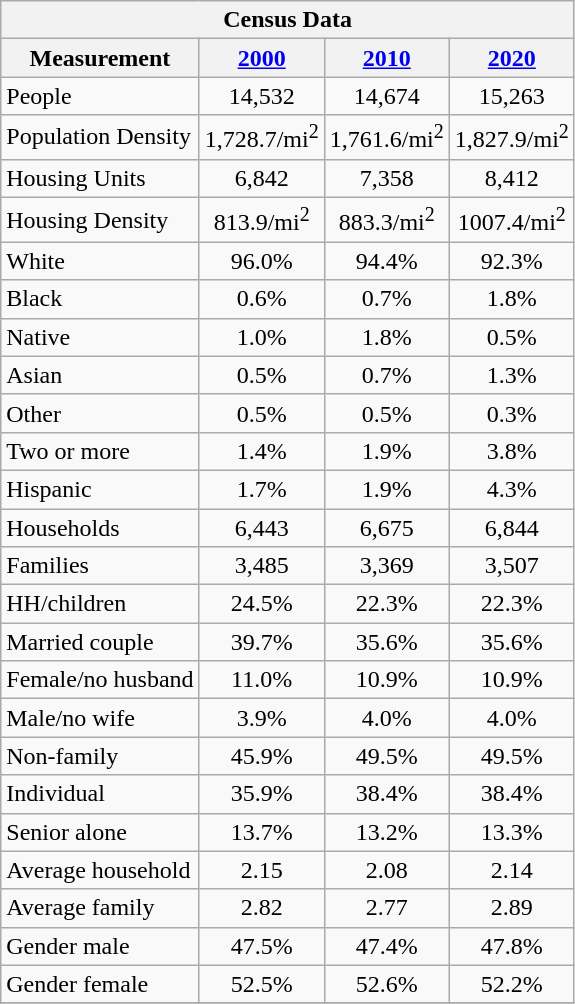<table class="wikitable">
<tr>
<th colspan="4" scope="col">Census Data</th>
</tr>
<tr>
<th>Measurement</th>
<th><a href='#'>2000</a></th>
<th><a href='#'>2010</a></th>
<th><a href='#'>2020</a></th>
</tr>
<tr>
<td>People</td>
<td align="center">14,532</td>
<td align="center">14,674</td>
<td align="center">15,263</td>
</tr>
<tr>
<td>Population Density</td>
<td align="center">1,728.7/mi<sup>2</sup></td>
<td align="center">1,761.6/mi<sup>2</sup></td>
<td align="center">1,827.9/mi<sup>2</sup></td>
</tr>
<tr>
<td>Housing Units</td>
<td align="center">6,842</td>
<td align="center">7,358</td>
<td align="center">8,412</td>
</tr>
<tr>
<td>Housing Density</td>
<td align="center">813.9/mi<sup>2</sup></td>
<td align="center">883.3/mi<sup>2</sup></td>
<td align="center">1007.4/mi<sup>2</sup></td>
</tr>
<tr>
<td>White</td>
<td align="center">96.0%</td>
<td align="center">94.4%</td>
<td align="center">92.3%</td>
</tr>
<tr>
<td>Black</td>
<td align="center">0.6%</td>
<td align="center">0.7%</td>
<td align="center">1.8%</td>
</tr>
<tr>
<td>Native</td>
<td align="center">1.0%</td>
<td align="center">1.8%</td>
<td align="center">0.5%</td>
</tr>
<tr>
<td>Asian</td>
<td align="center">0.5%</td>
<td align="center">0.7%</td>
<td align="center">1.3%</td>
</tr>
<tr>
<td>Other</td>
<td align="center">0.5%</td>
<td align="center">0.5%</td>
<td align="center">0.3%</td>
</tr>
<tr>
<td>Two or more</td>
<td align="center">1.4%</td>
<td align="center">1.9%</td>
<td align="center">3.8%</td>
</tr>
<tr>
<td>Hispanic</td>
<td align="center">1.7%</td>
<td align="center">1.9%</td>
<td align="center">4.3%</td>
</tr>
<tr>
<td>Households</td>
<td align="center">6,443</td>
<td align="center">6,675</td>
<td align="center">6,844</td>
</tr>
<tr>
<td>Families</td>
<td align="center">3,485</td>
<td align="center">3,369</td>
<td align="center">3,507</td>
</tr>
<tr>
<td>HH/children</td>
<td align="center">24.5%</td>
<td align="center">22.3%</td>
<td align="center">22.3%</td>
</tr>
<tr>
<td>Married couple</td>
<td align="center">39.7%</td>
<td align="center">35.6%</td>
<td align="center">35.6%</td>
</tr>
<tr>
<td>Female/no husband</td>
<td align="center">11.0%</td>
<td align="center">10.9%</td>
<td align="center">10.9%</td>
</tr>
<tr>
<td>Male/no wife</td>
<td align="center">3.9%</td>
<td align="center">4.0%</td>
<td align="center">4.0%</td>
</tr>
<tr>
<td>Non-family</td>
<td align="center">45.9%</td>
<td align="center">49.5%</td>
<td align="center">49.5%</td>
</tr>
<tr>
<td>Individual</td>
<td align="center">35.9%</td>
<td align="center">38.4%</td>
<td align="center">38.4%</td>
</tr>
<tr>
<td>Senior alone</td>
<td align="center">13.7%</td>
<td align="center">13.2%</td>
<td align="center">13.3%</td>
</tr>
<tr>
<td>Average household</td>
<td align="center">2.15</td>
<td align="center">2.08</td>
<td align="center">2.14</td>
</tr>
<tr>
<td>Average family</td>
<td align="center">2.82</td>
<td align="center">2.77</td>
<td align="center">2.89</td>
</tr>
<tr>
<td>Gender male</td>
<td align="center">47.5%</td>
<td align="center">47.4%</td>
<td align="center">47.8%</td>
</tr>
<tr>
<td>Gender female</td>
<td align="center">52.5%</td>
<td align="center">52.6%</td>
<td align="center">52.2%</td>
</tr>
<tr>
</tr>
</table>
